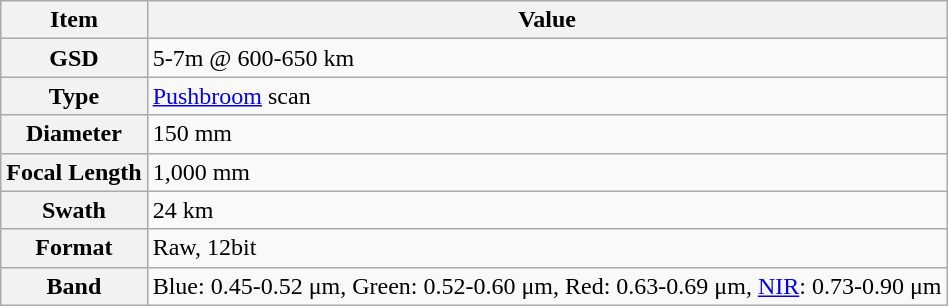<table class="wikitable">
<tr>
<th>Item</th>
<th>Value</th>
</tr>
<tr>
<th>GSD</th>
<td>5-7m @ 600-650 km</td>
</tr>
<tr>
<th>Type</th>
<td><a href='#'>Pushbroom</a> scan</td>
</tr>
<tr>
<th>Diameter</th>
<td>150 mm</td>
</tr>
<tr>
<th>Focal Length</th>
<td>1,000 mm</td>
</tr>
<tr>
<th>Swath</th>
<td>24 km</td>
</tr>
<tr>
<th>Format</th>
<td>Raw, 12bit</td>
</tr>
<tr>
<th>Band</th>
<td>Blue: 0.45-0.52 μm, Green: 0.52-0.60 μm, Red: 0.63-0.69 μm, <a href='#'>NIR</a>: 0.73-0.90 μm</td>
</tr>
</table>
